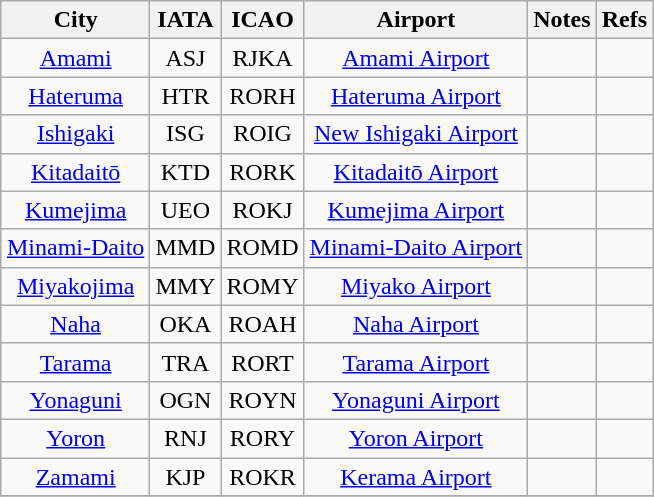<table class="wikitable" style="margin:0.5em auto; text-align:center">
<tr>
<th>City</th>
<th>IATA</th>
<th>ICAO</th>
<th>Airport</th>
<th>Notes</th>
<th>Refs</th>
</tr>
<tr>
<td><a href='#'>Amami</a></td>
<td align=center>ASJ</td>
<td align=center>RJKA</td>
<td><a href='#'>Amami Airport</a></td>
<td></td>
<td align="center"></td>
</tr>
<tr>
<td><a href='#'>Hateruma</a></td>
<td align=center>HTR</td>
<td align=center>RORH</td>
<td><a href='#'>Hateruma Airport</a></td>
<td></td>
<td align=center></td>
</tr>
<tr>
<td><a href='#'>Ishigaki</a></td>
<td align=center>ISG</td>
<td align=center>ROIG</td>
<td><a href='#'>New Ishigaki Airport</a></td>
<td align=center></td>
<td align=center></td>
</tr>
<tr>
<td><a href='#'>Kitadaitō</a></td>
<td align=center>KTD</td>
<td align=center>RORK</td>
<td><a href='#'>Kitadaitō Airport</a></td>
<td align=center></td>
<td align=center></td>
</tr>
<tr>
<td><a href='#'>Kumejima</a></td>
<td align=center>UEO</td>
<td align=center>ROKJ</td>
<td><a href='#'>Kumejima Airport</a></td>
<td></td>
<td align=center></td>
</tr>
<tr>
<td><a href='#'>Minami-Daito</a></td>
<td align=center>MMD</td>
<td align=center>ROMD</td>
<td><a href='#'>Minami-Daito Airport</a></td>
<td align=center></td>
<td align=center></td>
</tr>
<tr>
<td><a href='#'>Miyakojima</a></td>
<td align=center>MMY</td>
<td align=center>ROMY</td>
<td><a href='#'>Miyako Airport</a></td>
<td align=center></td>
<td align=center></td>
</tr>
<tr>
<td><a href='#'>Naha</a></td>
<td align=center>OKA</td>
<td align=center>ROAH</td>
<td><a href='#'>Naha Airport</a></td>
<td></td>
<td align=center></td>
</tr>
<tr>
<td><a href='#'>Tarama</a></td>
<td align=center>TRA</td>
<td align=center>RORT</td>
<td><a href='#'>Tarama Airport</a></td>
<td align=center></td>
<td align=center></td>
</tr>
<tr>
<td><a href='#'>Yonaguni</a></td>
<td align=center>OGN</td>
<td align=center>ROYN</td>
<td><a href='#'>Yonaguni Airport</a></td>
<td align=center></td>
<td align=center></td>
</tr>
<tr>
<td><a href='#'>Yoron</a></td>
<td align=center>RNJ</td>
<td align=center>RORY</td>
<td><a href='#'>Yoron Airport</a></td>
<td align=center></td>
<td align=center></td>
</tr>
<tr>
<td><a href='#'>Zamami</a></td>
<td align=center>KJP</td>
<td align=center>ROKR</td>
<td><a href='#'>Kerama Airport</a></td>
<td></td>
<td align=center></td>
</tr>
<tr>
</tr>
</table>
